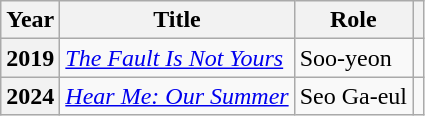<table class="wikitable plainrowheaders">
<tr>
<th scope="col">Year</th>
<th scope="col">Title</th>
<th scope="col">Role</th>
<th scope="col" class="unsortable"></th>
</tr>
<tr>
<th scope="row">2019</th>
<td><em><a href='#'>The Fault Is Not Yours</a></em></td>
<td>Soo-yeon</td>
<td style="text-align:center"></td>
</tr>
<tr>
<th scope="row">2024</th>
<td><em><a href='#'>Hear Me: Our Summer</a></em></td>
<td>Seo Ga-eul</td>
<td style="text-align:center"></td>
</tr>
</table>
